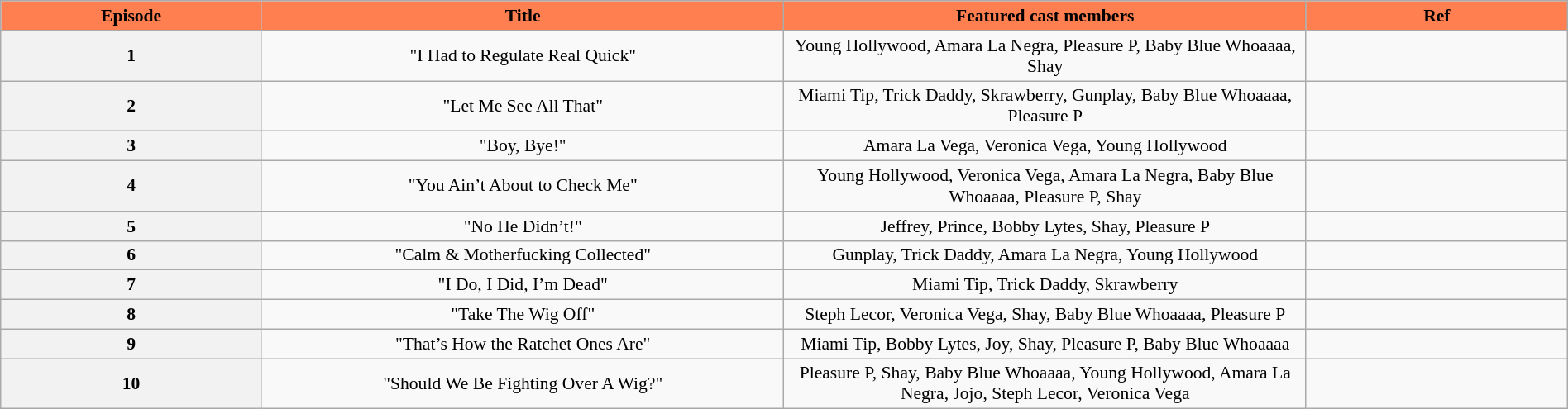<table class="wikitable sortable" style="font-size:90%; text-align:center; margin:1em auto;">
<tr>
<th scope="col"  style="background:coral; color:#000; width:5%;">Episode</th>
<th scope="col"  style="background:coral; color:#000; width:10%;">Title</th>
<th scope="col"  style="background:coral; color:#000; width:10%;">Featured cast members</th>
<th scope="col"  style="background:coral; color:#000; width:5%;">Ref</th>
</tr>
<tr>
<th scope="row">1</th>
<td>"I Had to Regulate Real Quick"</td>
<td>Young Hollywood, Amara La Negra, Pleasure P, Baby Blue Whoaaaa, Shay</td>
<td style="text-align:center;"></td>
</tr>
<tr>
<th scope="row">2</th>
<td>"Let Me See All That"</td>
<td>Miami Tip, Trick Daddy, Skrawberry, Gunplay, Baby Blue Whoaaaa, Pleasure P</td>
<td style="text-align:center;"></td>
</tr>
<tr>
<th scope="row">3</th>
<td>"Boy, Bye!"</td>
<td>Amara La Vega, Veronica Vega, Young Hollywood</td>
<td style="text-align:center;"></td>
</tr>
<tr>
<th scope="row">4</th>
<td>"You Ain’t About to Check Me"</td>
<td>Young Hollywood, Veronica Vega, Amara La Negra, Baby Blue Whoaaaa, Pleasure P, Shay</td>
<td style="text-align:center;"></td>
</tr>
<tr>
<th scope="row">5</th>
<td>"No He Didn’t!"</td>
<td>Jeffrey, Prince, Bobby Lytes, Shay, Pleasure P</td>
<td style="text-align:center;"></td>
</tr>
<tr>
<th scope="row">6</th>
<td>"Calm & Motherfucking Collected"</td>
<td>Gunplay, Trick Daddy, Amara La Negra, Young Hollywood</td>
<td style="text-align:center;"></td>
</tr>
<tr>
<th scope="row">7</th>
<td>"I Do, I Did, I’m Dead"</td>
<td>Miami Tip, Trick Daddy, Skrawberry</td>
<td style="text-align:center;"></td>
</tr>
<tr>
<th scope="row">8</th>
<td>"Take The Wig Off"</td>
<td>Steph Lecor, Veronica Vega, Shay, Baby Blue Whoaaaa, Pleasure P</td>
<td style="text-align:center;"></td>
</tr>
<tr>
<th scope="row">9</th>
<td>"That’s How the Ratchet Ones Are"</td>
<td>Miami Tip, Bobby Lytes, Joy, Shay, Pleasure P, Baby Blue Whoaaaa</td>
<td style="text-align:center;"></td>
</tr>
<tr>
<th scope="row">10</th>
<td>"Should We Be Fighting Over A Wig?"</td>
<td>Pleasure P, Shay, Baby Blue Whoaaaa, Young Hollywood, Amara La Negra, Jojo, Steph Lecor, Veronica Vega</td>
<td style="text-align:center;"></td>
</tr>
</table>
